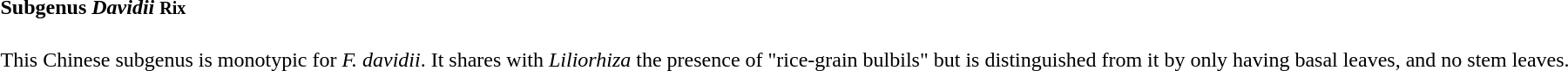<table>
<tr>
<td><br><h4>Subgenus <em>Davidii</em> <small>Rix</small></h4>
This Chinese subgenus is monotypic for <em>F. davidii</em>. It shares with <em>Liliorhiza</em> the presence of "rice-grain bulbils" but is distinguished from it by only having basal leaves, and no stem leaves.</td>
</tr>
</table>
